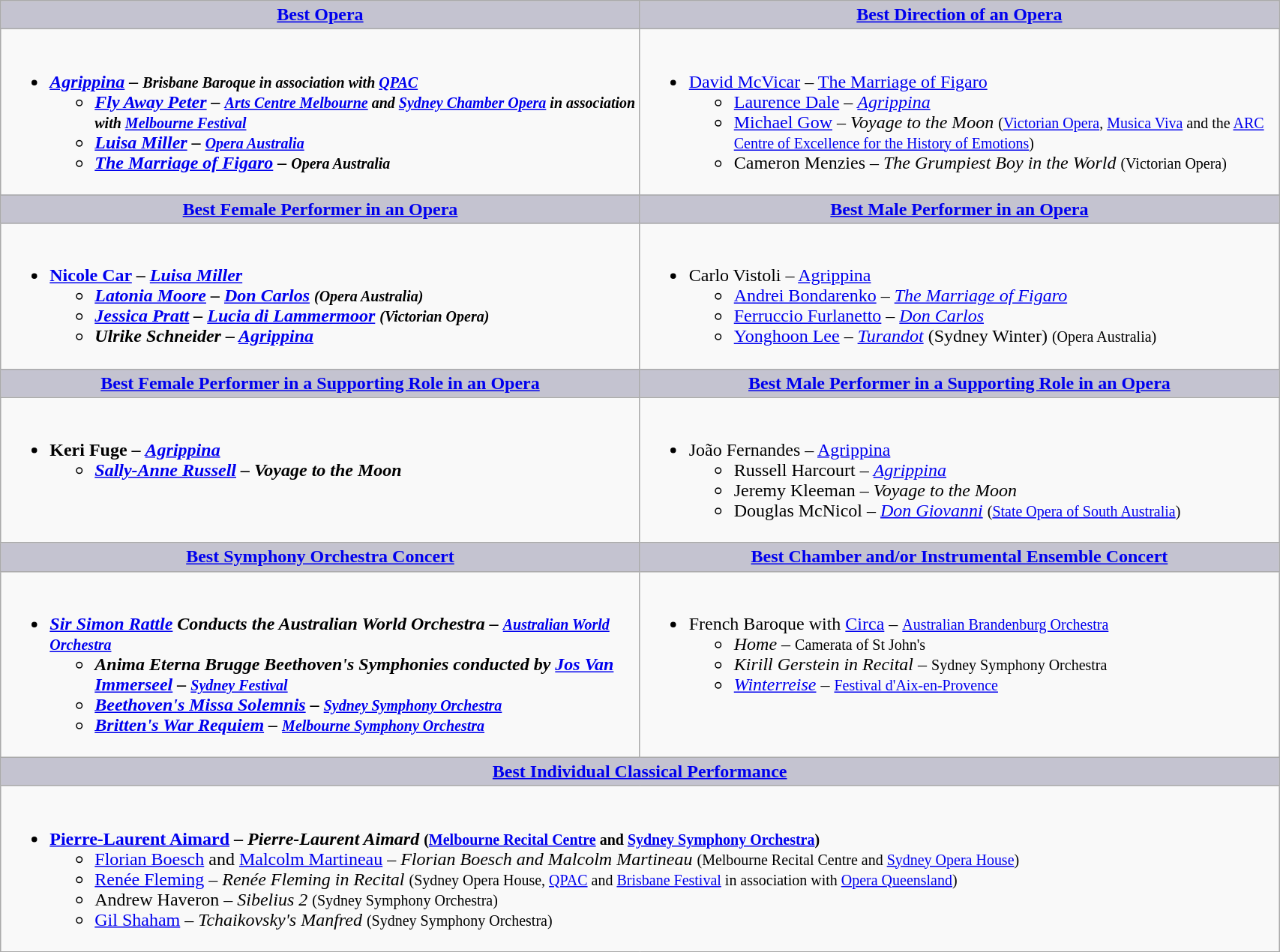<table class=wikitable width="90%" border="1" cellpadding="5" cellspacing="0" align="centre">
<tr>
<th style="background:#C4C3D0;width:50%"><a href='#'>Best Opera</a></th>
<th style="background:#C4C3D0;width:50%"><a href='#'>Best Direction of an Opera</a></th>
</tr>
<tr>
<td valign="top"><br><ul><li><strong><em><a href='#'>Agrippina</a><em> – <small>Brisbane Baroque in association with <a href='#'>QPAC</a></small><strong><ul><li></em><a href='#'>Fly Away Peter</a><em> – <small><a href='#'>Arts Centre Melbourne</a> and <a href='#'>Sydney Chamber Opera</a> in association with <a href='#'>Melbourne Festival</a></small></li><li></em><a href='#'>Luisa Miller</a><em> – <small><a href='#'>Opera Australia</a></small></li><li></em><a href='#'>The Marriage of Figaro</a><em> – <small>Opera Australia</small></li></ul></li></ul></td>
<td valign="top"><br><ul><li></strong><a href='#'>David McVicar</a> – </em><a href='#'>The Marriage of Figaro</a></em></strong><ul><li><a href='#'>Laurence Dale</a> – <em><a href='#'>Agrippina</a></em></li><li><a href='#'>Michael Gow</a> – <em>Voyage to the Moon</em> <small>(<a href='#'>Victorian Opera</a>, <a href='#'>Musica Viva</a> and the <a href='#'>ARC Centre of Excellence for the History of Emotions</a>)</small></li><li>Cameron Menzies – <em>The Grumpiest Boy in the World</em> <small>(Victorian Opera)</small></li></ul></li></ul></td>
</tr>
<tr>
<th style="background:#C4C3D0;width:50%"><a href='#'>Best Female Performer in an Opera</a></th>
<th style="background:#C4C3D0;width:50%"><a href='#'>Best Male Performer in an Opera</a></th>
</tr>
<tr>
<td valign="top"><br><ul><li><strong><a href='#'>Nicole Car</a> – <em><a href='#'>Luisa Miller</a><strong><em><ul><li><a href='#'>Latonia Moore</a> – </em><a href='#'>Don Carlos</a><em> <small>(Opera Australia)</small></li><li><a href='#'>Jessica Pratt</a> – </em><a href='#'>Lucia di Lammermoor</a><em> <small>(Victorian Opera)</small></li><li>Ulrike Schneider – </em><a href='#'>Agrippina</a><em></li></ul></li></ul></td>
<td valign="top"><br><ul><li></strong>Carlo Vistoli – </em><a href='#'>Agrippina</a></em></strong><ul><li><a href='#'>Andrei Bondarenko</a> – <em><a href='#'>The Marriage of Figaro</a></em></li><li><a href='#'>Ferruccio Furlanetto</a> – <em><a href='#'>Don Carlos</a></em></li><li><a href='#'>Yonghoon Lee</a> – <em><a href='#'>Turandot</a></em> (Sydney Winter) <small>(Opera Australia)</small></li></ul></li></ul></td>
</tr>
<tr>
<th style="background:#C4C3D0;width:50%"><a href='#'>Best Female Performer in a Supporting Role in an Opera</a></th>
<th style="background:#C4C3D0;width:50%"><a href='#'>Best Male Performer in a Supporting Role in an Opera</a></th>
</tr>
<tr>
<td valign="top"><br><ul><li><strong>Keri Fuge – <em><a href='#'>Agrippina</a><strong><em><ul><li><a href='#'>Sally-Anne Russell</a> – </em>Voyage to the Moon<em></li></ul></li></ul></td>
<td valign="top"><br><ul><li></strong>João Fernandes – </em><a href='#'>Agrippina</a></em></strong><ul><li>Russell Harcourt – <em><a href='#'>Agrippina</a></em></li><li>Jeremy Kleeman – <em>Voyage to the Moon</em></li><li>Douglas McNicol – <em><a href='#'>Don Giovanni</a></em> <small>(<a href='#'>State Opera of South Australia</a>)</small></li></ul></li></ul></td>
</tr>
<tr>
<th style="background:#C4C3D0;width:50%"><a href='#'>Best Symphony Orchestra Concert</a></th>
<th style="background:#C4C3D0;"><a href='#'>Best Chamber and/or Instrumental Ensemble Concert</a></th>
</tr>
<tr>
<td valign="top"><br><ul><li><strong><em><a href='#'>Sir Simon Rattle</a> Conducts the Australian World Orchestra<em> – <small><a href='#'>Australian World Orchestra</a></small><strong><ul><li></em>Anima Eterna Brugge Beethoven's Symphonies conducted by <a href='#'>Jos Van Immerseel</a><em> – <small><a href='#'>Sydney Festival</a></small></li><li></em><a href='#'>Beethoven's Missa Solemnis</a><em> – <small><a href='#'>Sydney Symphony Orchestra</a></small></li><li></em><a href='#'>Britten's War Requiem</a><em> – <small><a href='#'>Melbourne Symphony Orchestra</a></small></li></ul></li></ul></td>
<td valign="top"><br><ul><li></em></strong>French Baroque with <a href='#'>Circa</a></em> – <small><a href='#'>Australian Brandenburg Orchestra</a></small></strong><ul><li><em>Home</em> – <small>Camerata of St John's</small></li><li><em>Kirill Gerstein in Recital</em> – <small>Sydney Symphony Orchestra</small></li><li><em><a href='#'>Winterreise</a></em> – <small><a href='#'>Festival d'Aix-en-Provence</a></small></li></ul></li></ul></td>
</tr>
<tr>
<th colspan="2" style="background:#C4C3D0;"><a href='#'>Best Individual Classical Performance</a></th>
</tr>
<tr>
<td colspan=2 valign="top"><br><ul><li><strong><a href='#'>Pierre-Laurent Aimard</a> – <em>Pierre-Laurent Aimard</em> <small>(<a href='#'>Melbourne Recital Centre</a> and <a href='#'>Sydney Symphony Orchestra</a>)</small></strong><ul><li><a href='#'>Florian Boesch</a> and <a href='#'>Malcolm Martineau</a> – <em>Florian Boesch and Malcolm Martineau</em> <small>(Melbourne Recital Centre and <a href='#'>Sydney Opera House</a>)</small></li><li><a href='#'>Renée Fleming</a> – <em>Renée Fleming in Recital</em> <small>(Sydney Opera House, <a href='#'>QPAC</a> and <a href='#'>Brisbane Festival</a> in association with <a href='#'>Opera Queensland</a>)</small></li><li>Andrew Haveron – <em>Sibelius 2</em> <small>(Sydney Symphony Orchestra)</small></li><li><a href='#'>Gil Shaham</a> – <em>Tchaikovsky's Manfred</em> <small>(Sydney Symphony Orchestra)</small></li></ul></li></ul></td>
</tr>
</table>
